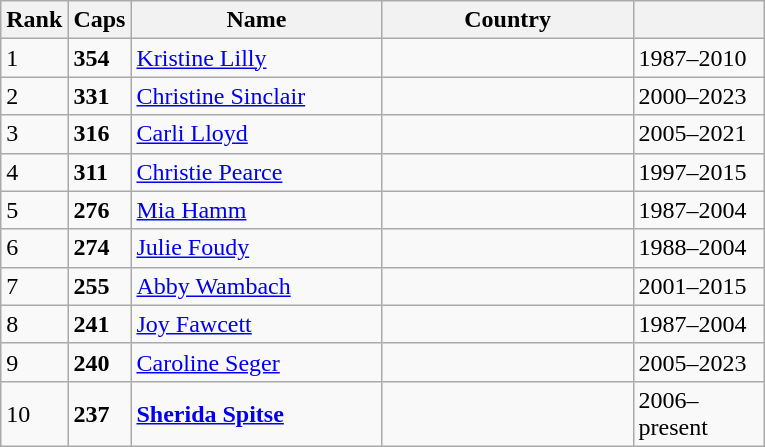<table class="sortable wikitable">
<tr>
<th width="10px">Rank</th>
<th width="10px">Caps</th>
<th width="160px">Name</th>
<th width="160px">Country</th>
<th width="80px"></th>
</tr>
<tr>
<td>1</td>
<td><strong>354</strong></td>
<td><a href='#'>Kristine Lilly</a></td>
<td></td>
<td>1987–2010</td>
</tr>
<tr>
<td>2</td>
<td><strong>331</strong></td>
<td><a href='#'>Christine Sinclair</a></td>
<td></td>
<td>2000–2023</td>
</tr>
<tr>
<td>3</td>
<td><strong>316</strong></td>
<td><a href='#'>Carli Lloyd</a></td>
<td></td>
<td>2005–2021</td>
</tr>
<tr>
<td>4</td>
<td><strong>311</strong></td>
<td><a href='#'>Christie Pearce</a></td>
<td></td>
<td>1997–2015</td>
</tr>
<tr>
<td>5</td>
<td><strong>276</strong></td>
<td><a href='#'>Mia Hamm</a></td>
<td></td>
<td>1987–2004</td>
</tr>
<tr>
<td>6</td>
<td><strong>274</strong></td>
<td><a href='#'>Julie Foudy</a></td>
<td></td>
<td>1988–2004</td>
</tr>
<tr>
<td>7</td>
<td><strong>255</strong></td>
<td><a href='#'>Abby Wambach</a></td>
<td></td>
<td>2001–2015</td>
</tr>
<tr>
<td>8</td>
<td><strong>241</strong></td>
<td><a href='#'>Joy Fawcett</a></td>
<td></td>
<td>1987–2004</td>
</tr>
<tr>
<td>9</td>
<td><strong>240</strong></td>
<td><a href='#'>Caroline Seger</a></td>
<td></td>
<td>2005–2023</td>
</tr>
<tr>
<td>10</td>
<td><strong>237</strong></td>
<td><strong><a href='#'>Sherida Spitse</a></strong></td>
<td></td>
<td>2006–present</td>
</tr>
</table>
